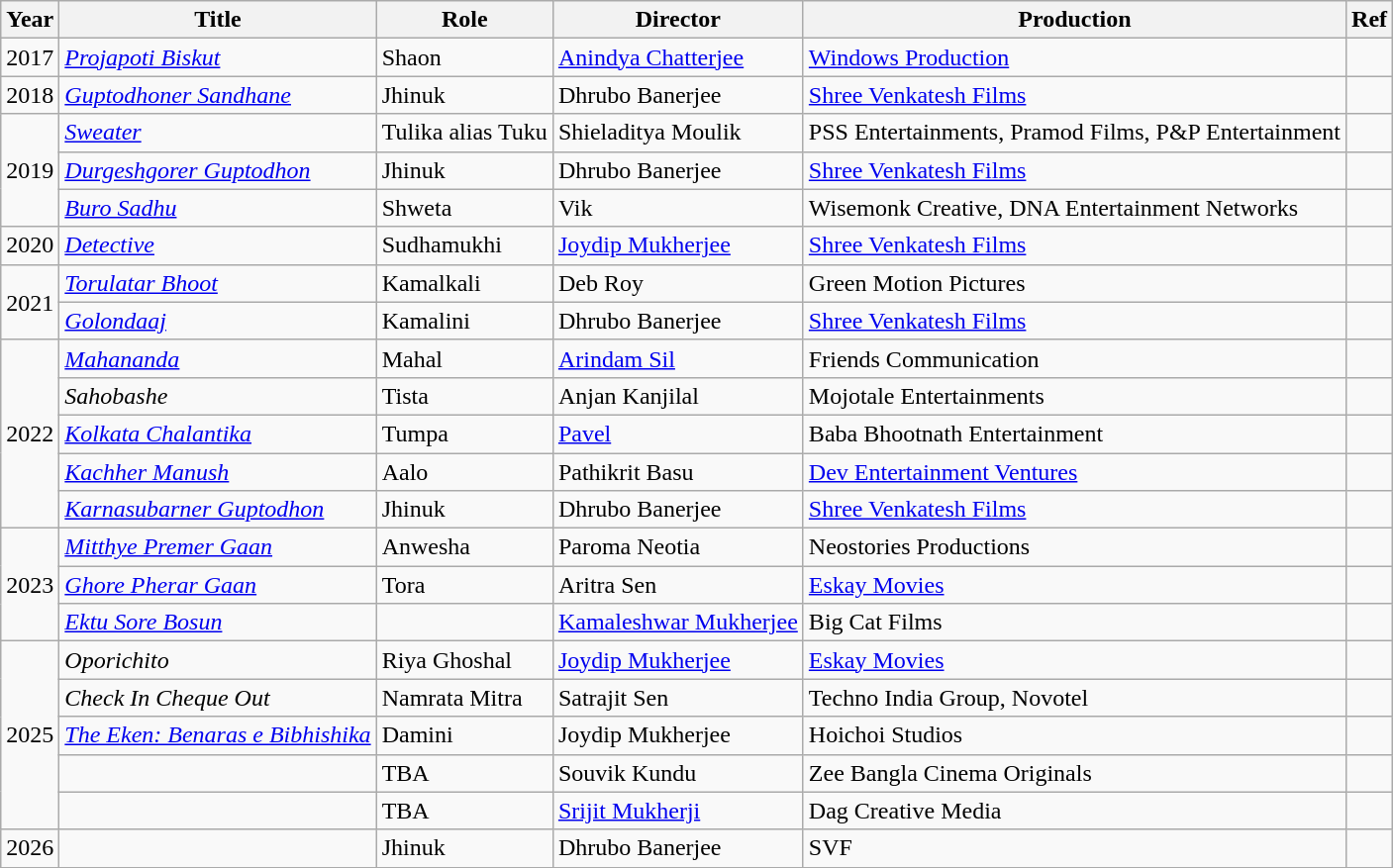<table class="wikitable sortable">
<tr>
<th>Year</th>
<th>Title</th>
<th>Role</th>
<th>Director</th>
<th>Production</th>
<th class="unsortable">Ref</th>
</tr>
<tr>
<td>2017</td>
<td><em><a href='#'>Projapoti Biskut</a></em></td>
<td>Shaon</td>
<td><a href='#'>Anindya Chatterjee</a></td>
<td><a href='#'>Windows Production</a></td>
<td></td>
</tr>
<tr>
<td>2018</td>
<td><em><a href='#'>Guptodhoner Sandhane</a></em></td>
<td>Jhinuk</td>
<td>Dhrubo Banerjee</td>
<td><a href='#'>Shree Venkatesh Films</a></td>
<td></td>
</tr>
<tr>
<td rowspan="3">2019</td>
<td><em><a href='#'>Sweater</a></em></td>
<td>Tulika alias Tuku</td>
<td>Shieladitya Moulik</td>
<td>PSS Entertainments, Pramod Films, P&P Entertainment</td>
<td></td>
</tr>
<tr>
<td><em><a href='#'>Durgeshgorer Guptodhon</a></em></td>
<td>Jhinuk</td>
<td>Dhrubo Banerjee</td>
<td><a href='#'>Shree Venkatesh Films</a></td>
<td></td>
</tr>
<tr>
<td><em><a href='#'>Buro Sadhu</a></em></td>
<td>Shweta</td>
<td>Vik</td>
<td>Wisemonk Creative, DNA Entertainment Networks</td>
<td></td>
</tr>
<tr>
<td>2020</td>
<td><em><a href='#'>Detective</a></em></td>
<td>Sudhamukhi</td>
<td><a href='#'>Joydip Mukherjee</a></td>
<td><a href='#'>Shree Venkatesh Films</a></td>
<td></td>
</tr>
<tr>
<td rowspan="2">2021</td>
<td><em><a href='#'>Torulatar Bhoot</a></em></td>
<td>Kamalkali</td>
<td>Deb Roy</td>
<td>Green Motion Pictures</td>
<td></td>
</tr>
<tr>
<td><em><a href='#'>Golondaaj</a></em></td>
<td>Kamalini</td>
<td>Dhrubo Banerjee</td>
<td><a href='#'>Shree Venkatesh Films</a></td>
<td></td>
</tr>
<tr>
<td rowspan="5">2022</td>
<td><em><a href='#'>Mahananda</a></em></td>
<td>Mahal</td>
<td><a href='#'>Arindam Sil</a></td>
<td>Friends Communication</td>
<td></td>
</tr>
<tr>
<td><em>Sahobashe</em></td>
<td>Tista</td>
<td>Anjan Kanjilal</td>
<td>Mojotale Entertainments</td>
<td></td>
</tr>
<tr>
<td><em><a href='#'>Kolkata Chalantika</a></em></td>
<td>Tumpa</td>
<td><a href='#'>Pavel</a></td>
<td>Baba Bhootnath Entertainment</td>
<td></td>
</tr>
<tr>
<td><em><a href='#'>Kachher Manush</a></em></td>
<td>Aalo</td>
<td>Pathikrit Basu</td>
<td><a href='#'>Dev Entertainment Ventures</a></td>
<td></td>
</tr>
<tr>
<td><em><a href='#'>Karnasubarner Guptodhon</a></em></td>
<td>Jhinuk</td>
<td>Dhrubo Banerjee</td>
<td><a href='#'>Shree Venkatesh Films</a></td>
<td></td>
</tr>
<tr>
<td rowspan="3">2023</td>
<td><em><a href='#'>Mitthye Premer Gaan</a></em></td>
<td>Anwesha</td>
<td>Paroma Neotia</td>
<td>Neostories Productions</td>
<td></td>
</tr>
<tr>
<td><em><a href='#'>Ghore Pherar Gaan</a></em></td>
<td>Tora</td>
<td>Aritra Sen</td>
<td><a href='#'>Eskay Movies</a></td>
<td></td>
</tr>
<tr>
<td><em><a href='#'>Ektu Sore Bosun</a></em></td>
<td></td>
<td><a href='#'>Kamaleshwar Mukherjee</a></td>
<td>Big Cat Films</td>
<td></td>
</tr>
<tr>
<td rowspan="5">2025</td>
<td><em>Oporichito</em></td>
<td>Riya Ghoshal</td>
<td><a href='#'>Joydip Mukherjee</a></td>
<td><a href='#'>Eskay Movies</a></td>
<td></td>
</tr>
<tr>
<td><em>Check In Cheque Out</em></td>
<td>Namrata Mitra</td>
<td>Satrajit Sen</td>
<td>Techno India Group, Novotel</td>
<td></td>
</tr>
<tr>
<td><em><a href='#'>The Eken: Benaras e Bibhishika</a></em></td>
<td>Damini</td>
<td>Joydip Mukherjee</td>
<td>Hoichoi Studios</td>
<td></td>
</tr>
<tr>
<td></td>
<td>TBA</td>
<td>Souvik Kundu</td>
<td>Zee Bangla Cinema Originals</td>
<td></td>
</tr>
<tr>
<td></td>
<td>TBA</td>
<td><a href='#'>Srijit Mukherji</a></td>
<td>Dag Creative Media</td>
<td></td>
</tr>
<tr>
<td>2026</td>
<td></td>
<td>Jhinuk</td>
<td>Dhrubo Banerjee</td>
<td>SVF</td>
<td></td>
</tr>
<tr>
</tr>
</table>
